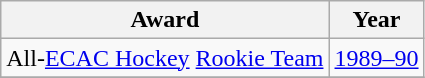<table class="wikitable">
<tr>
<th>Award</th>
<th>Year</th>
</tr>
<tr>
<td>All-<a href='#'>ECAC Hockey</a> <a href='#'>Rookie Team</a></td>
<td><a href='#'>1989–90</a></td>
</tr>
<tr>
</tr>
</table>
